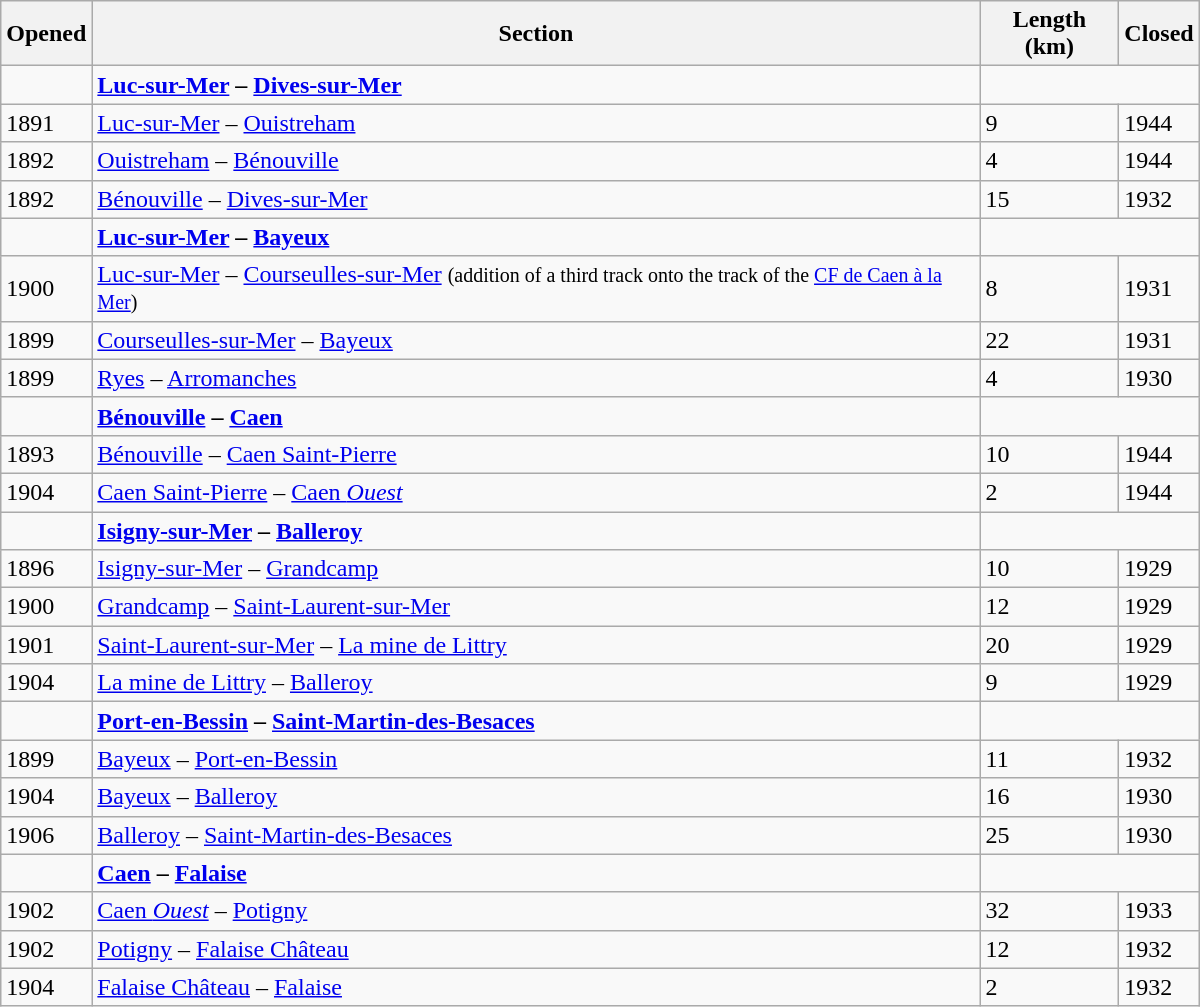<table class="wikitable" width="800">
<tr>
<th>Opened</th>
<th>Section</th>
<th>Length (km)</th>
<th>Closed</th>
</tr>
<tr>
<td></td>
<td><strong><a href='#'>Luc-sur-Mer</a> – <a href='#'>Dives-sur-Mer</a></strong></td>
</tr>
<tr>
<td>1891</td>
<td><a href='#'>Luc-sur-Mer</a> – <a href='#'>Ouistreham</a></td>
<td>9</td>
<td>1944</td>
</tr>
<tr>
<td>1892</td>
<td><a href='#'>Ouistreham</a> – <a href='#'>Bénouville</a></td>
<td>4</td>
<td>1944</td>
</tr>
<tr>
<td>1892</td>
<td><a href='#'>Bénouville</a> – <a href='#'>Dives-sur-Mer</a></td>
<td>15</td>
<td>1932</td>
</tr>
<tr>
<td></td>
<td><strong><a href='#'>Luc-sur-Mer</a> – <a href='#'>Bayeux</a></strong></td>
</tr>
<tr>
<td>1900</td>
<td><a href='#'>Luc-sur-Mer</a> – <a href='#'>Courseulles-sur-Mer</a> <small>(addition of a third track onto the track of the <a href='#'>CF de Caen à la Mer</a>)</small></td>
<td>8</td>
<td>1931</td>
</tr>
<tr>
<td>1899</td>
<td><a href='#'>Courseulles-sur-Mer</a> – <a href='#'>Bayeux</a></td>
<td>22</td>
<td>1931</td>
</tr>
<tr>
<td>1899</td>
<td><a href='#'>Ryes</a> – <a href='#'>Arromanches</a></td>
<td>4</td>
<td>1930</td>
</tr>
<tr>
<td></td>
<td><strong><a href='#'>Bénouville</a> – <a href='#'>Caen</a></strong></td>
</tr>
<tr>
<td>1893</td>
<td><a href='#'>Bénouville</a> – <a href='#'>Caen Saint-Pierre</a></td>
<td>10</td>
<td>1944</td>
</tr>
<tr>
<td>1904</td>
<td><a href='#'>Caen Saint-Pierre</a> – <a href='#'>Caen <em>Ouest</em></a></td>
<td>2</td>
<td>1944</td>
</tr>
<tr>
<td></td>
<td><strong><a href='#'>Isigny-sur-Mer</a> – <a href='#'>Balleroy</a></strong></td>
</tr>
<tr>
<td>1896</td>
<td><a href='#'>Isigny-sur-Mer</a> – <a href='#'>Grandcamp</a></td>
<td>10</td>
<td>1929</td>
</tr>
<tr>
<td>1900</td>
<td><a href='#'>Grandcamp</a> – <a href='#'>Saint-Laurent-sur-Mer</a></td>
<td>12</td>
<td>1929</td>
</tr>
<tr>
<td>1901</td>
<td><a href='#'>Saint-Laurent-sur-Mer</a> – <a href='#'>La mine de Littry</a></td>
<td>20</td>
<td>1929</td>
</tr>
<tr>
<td>1904</td>
<td><a href='#'>La mine de Littry</a> – <a href='#'>Balleroy</a></td>
<td>9</td>
<td>1929</td>
</tr>
<tr>
<td></td>
<td><strong><a href='#'>Port-en-Bessin</a> – <a href='#'>Saint-Martin-des-Besaces</a></strong></td>
</tr>
<tr>
<td>1899</td>
<td><a href='#'>Bayeux</a> – <a href='#'>Port-en-Bessin</a></td>
<td>11</td>
<td>1932</td>
</tr>
<tr>
<td>1904</td>
<td><a href='#'>Bayeux</a> – <a href='#'>Balleroy</a></td>
<td>16</td>
<td>1930</td>
</tr>
<tr>
<td>1906</td>
<td><a href='#'>Balleroy</a> – <a href='#'>Saint-Martin-des-Besaces</a></td>
<td>25</td>
<td>1930</td>
</tr>
<tr>
<td></td>
<td><strong><a href='#'>Caen</a> – <a href='#'>Falaise</a></strong></td>
</tr>
<tr>
<td>1902</td>
<td><a href='#'>Caen <em>Ouest</em></a> – <a href='#'>Potigny</a></td>
<td>32</td>
<td>1933</td>
</tr>
<tr>
<td>1902</td>
<td><a href='#'>Potigny</a> – <a href='#'>Falaise Château</a></td>
<td>12</td>
<td>1932</td>
</tr>
<tr>
<td>1904</td>
<td><a href='#'>Falaise Château</a> – <a href='#'>Falaise</a></td>
<td>2</td>
<td>1932</td>
</tr>
</table>
